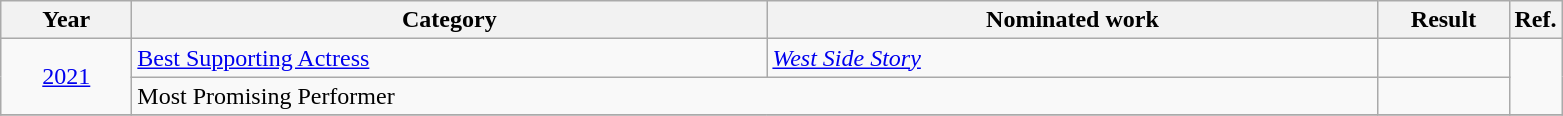<table class=wikitable>
<tr>
<th scope="col" style="width:5em;">Year</th>
<th scope="col" style="width:26em;">Category</th>
<th scope="col" style="width:25em;">Nominated work</th>
<th scope="col" style="width:5em;">Result</th>
<th>Ref.</th>
</tr>
<tr>
<td style="text-align:center;", rowspan="2"><a href='#'>2021</a></td>
<td><a href='#'>Best Supporting Actress</a></td>
<td><em><a href='#'>West Side Story</a></em></td>
<td></td>
<td style="text-align:center;" rowspan="2"></td>
</tr>
<tr>
<td colspan=2>Most Promising Performer</td>
<td></td>
</tr>
<tr>
</tr>
</table>
